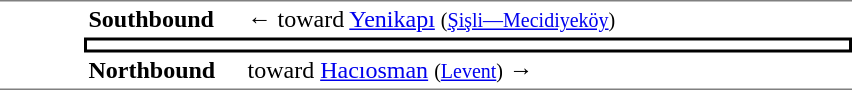<table table border=0 cellspacing=0 cellpadding=3>
<tr>
<td style="border-top:solid 1px gray;border-bottom:solid 1px gray;" width=50 rowspan=3 valign=top></td>
<td style="border-top:solid 1px gray;" width=100><strong>Southbound</strong></td>
<td style="border-top:solid 1px gray;" width=400>←  toward <a href='#'>Yenikapı</a> <small>(<a href='#'>Şişli—Mecidiyeköy</a>)</small></td>
</tr>
<tr>
<td style="border-top:solid 2px black;border-right:solid 2px black;border-left:solid 2px black;border-bottom:solid 2px black;text-align:center;" colspan=2></td>
</tr>
<tr>
<td style="border-bottom:solid 1px gray;"><strong>Northbound</strong></td>
<td style="border-bottom:solid 1px gray;"> toward <a href='#'>Hacıosman</a> <small>(<a href='#'>Levent</a>)</small> →</td>
</tr>
</table>
